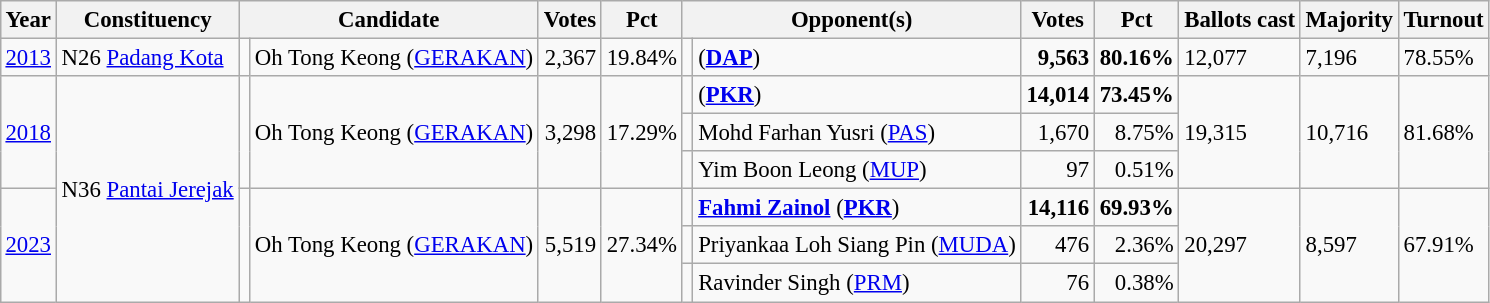<table class="wikitable" style="margin:0.5em ; font-size:95%">
<tr>
<th>Year</th>
<th>Constituency</th>
<th colspan=2>Candidate</th>
<th>Votes</th>
<th>Pct</th>
<th colspan=2>Opponent(s)</th>
<th>Votes</th>
<th>Pct</th>
<th>Ballots cast</th>
<th>Majority</th>
<th>Turnout</th>
</tr>
<tr>
<td><a href='#'>2013</a></td>
<td>N26 <a href='#'>Padang Kota</a></td>
<td></td>
<td>Oh Tong Keong (<a href='#'>GERAKAN</a>)</td>
<td align="right">2,367</td>
<td>19.84%</td>
<td></td>
<td> (<a href='#'><strong>DAP</strong></a>)</td>
<td align="right"><strong>9,563</strong></td>
<td><strong>80.16%</strong></td>
<td>12,077</td>
<td>7,196</td>
<td>78.55%</td>
</tr>
<tr>
<td rowspan=3><a href='#'>2018</a></td>
<td rowspan=6>N36 <a href='#'>Pantai Jerejak</a></td>
<td rowspan=3 ></td>
<td rowspan=3>Oh Tong Keong (<a href='#'>GERAKAN</a>)</td>
<td rowspan=3 align="right">3,298</td>
<td rowspan=3>17.29%</td>
<td></td>
<td> (<a href='#'><strong>PKR</strong></a>)</td>
<td align="right"><strong>14,014</strong></td>
<td><strong>73.45%</strong></td>
<td rowspan=3>19,315</td>
<td rowspan=3>10,716</td>
<td rowspan=3>81.68%</td>
</tr>
<tr>
<td></td>
<td>Mohd Farhan Yusri (<a href='#'>PAS</a>)</td>
<td align="right">1,670</td>
<td align="right">8.75%</td>
</tr>
<tr>
<td bgcolor=></td>
<td>Yim Boon Leong (<a href='#'>MUP</a>)</td>
<td align="right">97</td>
<td align="right">0.51%</td>
</tr>
<tr>
<td rowspan=3><a href='#'>2023</a></td>
<td rowspan=3 bgcolor=></td>
<td rowspan=3>Oh Tong Keong (<a href='#'>GERAKAN</a>)</td>
<td rowspan=3 align="right">5,519</td>
<td rowspan=3>27.34%</td>
<td></td>
<td><strong><a href='#'>Fahmi Zainol</a></strong> (<a href='#'><strong>PKR</strong></a>)</td>
<td align="right"><strong>14,116</strong></td>
<td><strong>69.93%</strong></td>
<td rowspan=3>20,297</td>
<td rowspan=3>8,597</td>
<td rowspan=3>67.91%</td>
</tr>
<tr>
<td bgcolor=></td>
<td>Priyankaa Loh Siang Pin (<a href='#'>MUDA</a>)</td>
<td align="right">476</td>
<td align=right>2.36%</td>
</tr>
<tr>
<td bgcolor=></td>
<td>Ravinder Singh (<a href='#'>PRM</a>)</td>
<td align="right">76</td>
<td align=right>0.38%</td>
</tr>
</table>
